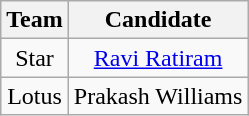<table class="wikitable" style="text-align:center">
<tr>
<th>Team</th>
<th>Candidate</th>
</tr>
<tr>
<td>Star</td>
<td><a href='#'>Ravi Ratiram</a></td>
</tr>
<tr>
<td>Lotus</td>
<td>Prakash Williams</td>
</tr>
</table>
